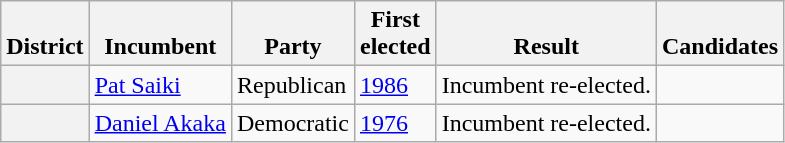<table class=wikitable>
<tr valign=bottom>
<th>District</th>
<th>Incumbent</th>
<th>Party</th>
<th>First<br>elected</th>
<th>Result</th>
<th>Candidates</th>
</tr>
<tr>
<th></th>
<td><a href='#'>Pat Saiki</a></td>
<td>Republican</td>
<td><a href='#'>1986</a></td>
<td>Incumbent re-elected.</td>
<td nowrap></td>
</tr>
<tr>
<th></th>
<td><a href='#'>Daniel Akaka</a></td>
<td>Democratic</td>
<td><a href='#'>1976</a></td>
<td>Incumbent re-elected.</td>
<td nowrap></td>
</tr>
</table>
